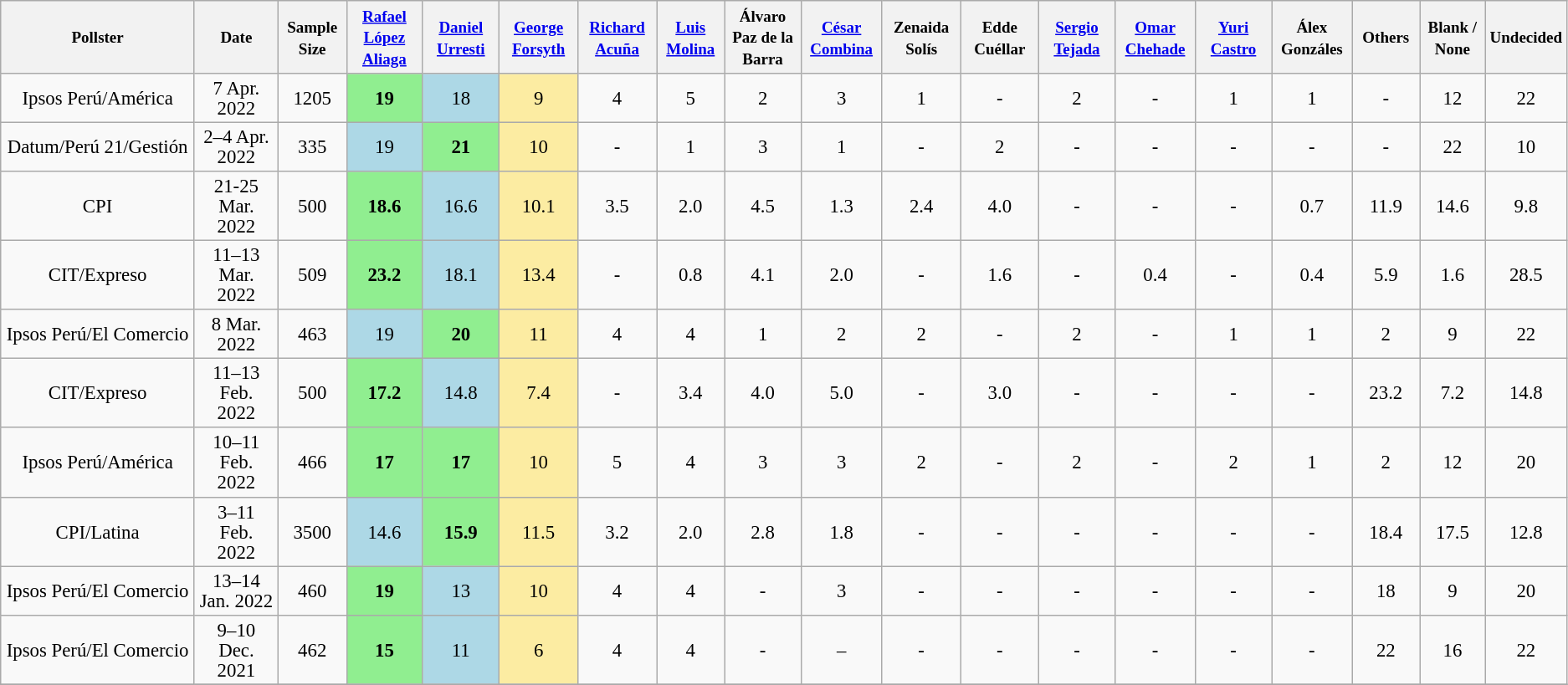<table class="wikitable mw-datatable collapsible" style="text-align:center; font-size:95%; line-height:16px;">
<tr style="height:42px;">
<th style="width:170px;"><small>Pollster</small></th>
<th style="width:70px;"><small>Date</small></th>
<th style="width:50px;"><small>Sample Size</small></th>
<th style="width:60px;"><small><a href='#'>Rafael López Aliaga</a></small><br></th>
<th style="width:60px;"><small><a href='#'>Daniel Urresti</a></small><br></th>
<th style="width:60px;"><small><a href='#'>George Forsyth</a></small><br></th>
<th style="width:60px;"><small><a href='#'>Richard Acuña</a></small><br></th>
<th style="width:50px;"><small><a href='#'>Luis Molina</a></small><br></th>
<th style="width:60px;"><small>Álvaro Paz de la Barra</small><br></th>
<th style="width:60px;"><small><a href='#'>César Combina</a></small><br></th>
<th style="width:60px;"><small>Zenaida Solís</small><br></th>
<th style="width:60px;"><small>Edde Cuéllar</small><br></th>
<th style="width:60px;"><small><a href='#'>Sergio Tejada</a></small><br></th>
<th style="width:60px;"><small><a href='#'>Omar Chehade</a></small><br></th>
<th style="width:60px;"><small><a href='#'>Yuri Castro</a></small><br></th>
<th style="width:60px;"><small>Álex Gonzáles</small><br></th>
<th style="width:50px;"><small>Others</small></th>
<th style="width:50px;"><small>Blank / <br> None</small></th>
<th style="width:50px;"><small>Undecided</small></th>
</tr>
<tr>
<td>Ipsos Perú/América</td>
<td>7 Apr. 2022</td>
<td>1205</td>
<td style="background:lightgreen"><strong>19</strong></td>
<td style="background:lightblue">18</td>
<td style="background:#fceca2">9</td>
<td>4</td>
<td>5</td>
<td>2</td>
<td>3</td>
<td>1</td>
<td>-</td>
<td>2</td>
<td>-</td>
<td>1</td>
<td>1</td>
<td>-</td>
<td>12</td>
<td>22</td>
</tr>
<tr>
<td>Datum/Perú 21/Gestión</td>
<td>2–4 Apr. 2022</td>
<td>335</td>
<td style="background:lightblue">19</td>
<td style="background:lightgreen"><strong>21</strong></td>
<td style="background:#fceca2">10</td>
<td>-</td>
<td>1</td>
<td>3</td>
<td>1</td>
<td>-</td>
<td>2</td>
<td>-</td>
<td>-</td>
<td>-</td>
<td>-</td>
<td>-</td>
<td>22</td>
<td>10</td>
</tr>
<tr>
<td>CPI</td>
<td>21-25 Mar. 2022</td>
<td>500</td>
<td style="background:lightgreen"><strong>18.6</strong></td>
<td style="background:lightblue">16.6</td>
<td style="background:#fceca2">10.1</td>
<td>3.5</td>
<td>2.0</td>
<td>4.5</td>
<td>1.3</td>
<td>2.4</td>
<td>4.0</td>
<td>-</td>
<td>-</td>
<td>-</td>
<td>0.7</td>
<td>11.9</td>
<td>14.6</td>
<td>9.8</td>
</tr>
<tr>
<td>CIT/Expreso</td>
<td>11–13 Mar. 2022</td>
<td>509</td>
<td style="background:lightgreen"><strong>23.2</strong></td>
<td style="background:lightblue">18.1</td>
<td style="background:#fceca2">13.4</td>
<td>-</td>
<td>0.8</td>
<td>4.1</td>
<td>2.0</td>
<td>-</td>
<td>1.6</td>
<td>-</td>
<td>0.4</td>
<td>-</td>
<td>0.4</td>
<td>5.9</td>
<td>1.6</td>
<td>28.5</td>
</tr>
<tr>
<td>Ipsos Perú/El Comercio</td>
<td>8 Mar. 2022</td>
<td>463</td>
<td style="background:lightblue">19</td>
<td style="background:lightgreen"><strong>20</strong></td>
<td style="background:#fceca2">11</td>
<td>4</td>
<td>4</td>
<td>1</td>
<td>2</td>
<td>2</td>
<td>-</td>
<td>2</td>
<td>-</td>
<td>1</td>
<td>1</td>
<td>2</td>
<td>9</td>
<td>22</td>
</tr>
<tr>
<td>CIT/Expreso</td>
<td>11–13 Feb. 2022</td>
<td>500</td>
<td style="background:lightgreen"><strong>17.2</strong></td>
<td style="background:lightblue">14.8</td>
<td style="background:#fceca2">7.4</td>
<td>-</td>
<td>3.4</td>
<td>4.0</td>
<td>5.0</td>
<td>-</td>
<td>3.0</td>
<td>-</td>
<td>-</td>
<td>-</td>
<td>-</td>
<td>23.2</td>
<td>7.2</td>
<td>14.8</td>
</tr>
<tr>
<td>Ipsos Perú/América</td>
<td>10–11 Feb. 2022</td>
<td>466</td>
<td style="background:lightgreen"><strong>17</strong></td>
<td style="background:lightgreen"><strong>17</strong></td>
<td style="background:#fceca2">10</td>
<td>5</td>
<td>4</td>
<td>3</td>
<td>3</td>
<td>2</td>
<td>-</td>
<td>2</td>
<td>-</td>
<td>2</td>
<td>1</td>
<td>2</td>
<td>12</td>
<td>20</td>
</tr>
<tr>
<td>CPI/Latina</td>
<td>3–11 Feb. 2022</td>
<td>3500</td>
<td style="background:lightblue">14.6</td>
<td style="background:lightgreen"><strong>15.9</strong></td>
<td style="background:#fceca2">11.5</td>
<td>3.2</td>
<td>2.0</td>
<td>2.8</td>
<td>1.8</td>
<td>-</td>
<td>-</td>
<td>-</td>
<td>-</td>
<td>-</td>
<td>-</td>
<td>18.4</td>
<td>17.5</td>
<td>12.8</td>
</tr>
<tr>
<td>Ipsos Perú/El Comercio</td>
<td>13–14 Jan. 2022</td>
<td>460</td>
<td style="background:lightgreen"><strong>19</strong></td>
<td style="background:lightblue">13</td>
<td style="background:#fceca2">10</td>
<td>4</td>
<td>4</td>
<td>-</td>
<td>3</td>
<td>-</td>
<td>-</td>
<td>-</td>
<td>-</td>
<td>-</td>
<td>-</td>
<td>18</td>
<td>9</td>
<td>20</td>
</tr>
<tr>
<td>Ipsos Perú/El Comercio</td>
<td>9–10 Dec. 2021</td>
<td>462</td>
<td style="background:lightgreen"><strong>15</strong></td>
<td style="background:lightblue">11</td>
<td style="background:#fceca2">6</td>
<td>4</td>
<td>4</td>
<td>-</td>
<td>–</td>
<td>-</td>
<td>-</td>
<td>-</td>
<td>-</td>
<td>-</td>
<td>-</td>
<td>22</td>
<td>16</td>
<td>22</td>
</tr>
<tr>
</tr>
</table>
